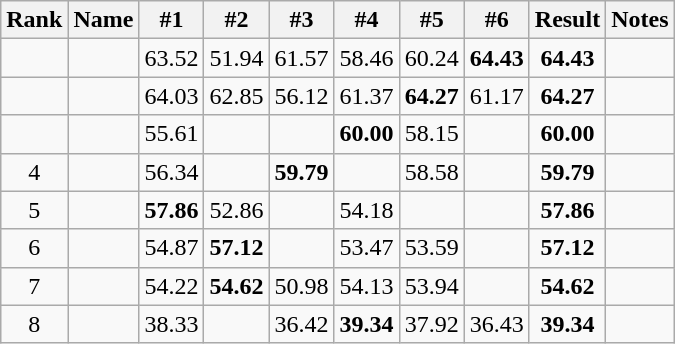<table class="wikitable sortable" style="text-align:center">
<tr>
<th>Rank</th>
<th>Name</th>
<th>#1</th>
<th>#2</th>
<th>#3</th>
<th>#4</th>
<th>#5</th>
<th>#6</th>
<th>Result</th>
<th>Notes</th>
</tr>
<tr>
<td></td>
<td align="left"></td>
<td>63.52</td>
<td>51.94</td>
<td>61.57</td>
<td>58.46</td>
<td>60.24</td>
<td><strong>64.43</strong></td>
<td><strong>64.43</strong></td>
<td></td>
</tr>
<tr>
<td></td>
<td align="left"></td>
<td>64.03</td>
<td>62.85</td>
<td>56.12</td>
<td>61.37</td>
<td><strong>64.27</strong></td>
<td>61.17</td>
<td><strong>64.27</strong></td>
<td></td>
</tr>
<tr>
<td></td>
<td align="left"></td>
<td>55.61</td>
<td></td>
<td></td>
<td><strong>60.00</strong></td>
<td>58.15</td>
<td></td>
<td><strong>60.00</strong></td>
<td></td>
</tr>
<tr>
<td>4</td>
<td align="left"></td>
<td>56.34</td>
<td></td>
<td><strong>59.79</strong></td>
<td></td>
<td>58.58</td>
<td></td>
<td><strong>59.79</strong></td>
<td></td>
</tr>
<tr>
<td>5</td>
<td align="left"></td>
<td><strong>57.86</strong></td>
<td>52.86</td>
<td></td>
<td>54.18</td>
<td></td>
<td></td>
<td><strong>57.86</strong></td>
<td></td>
</tr>
<tr>
<td>6</td>
<td align="left"></td>
<td>54.87</td>
<td><strong>57.12</strong></td>
<td></td>
<td>53.47</td>
<td>53.59</td>
<td></td>
<td><strong>57.12</strong></td>
<td></td>
</tr>
<tr>
<td>7</td>
<td align="left"></td>
<td>54.22</td>
<td><strong>54.62</strong></td>
<td>50.98</td>
<td>54.13</td>
<td>53.94</td>
<td></td>
<td><strong>54.62</strong></td>
<td></td>
</tr>
<tr>
<td>8</td>
<td align="left"></td>
<td>38.33</td>
<td></td>
<td>36.42</td>
<td><strong>39.34</strong></td>
<td>37.92</td>
<td>36.43</td>
<td><strong>39.34</strong></td>
<td></td>
</tr>
</table>
